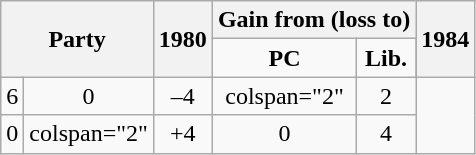<table class="wikitable"  style="text-align:center;">
<tr>
<th rowspan="2" colspan="2">Party</th>
<th rowspan="2">1980</th>
<th colspan="4">Gain from (loss to)</th>
<th rowspan="2">1984</th>
</tr>
<tr>
<td><strong>PC</strong></td>
<td><strong>Lib.</strong></td>
</tr>
<tr>
<td>6</td>
<td>0</td>
<td>–4</td>
<td>colspan="2" </td>
<td>2</td>
</tr>
<tr>
<td>0</td>
<td>colspan="2" </td>
<td>+4</td>
<td>0</td>
<td>4</td>
</tr>
</table>
